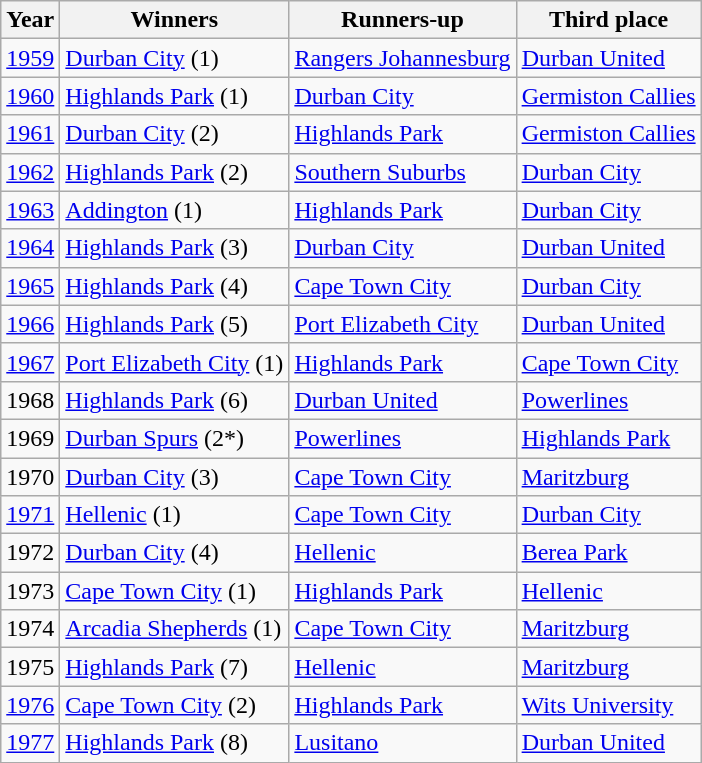<table class="wikitable">
<tr>
<th>Year</th>
<th>Winners</th>
<th>Runners-up</th>
<th>Third place</th>
</tr>
<tr>
<td><a href='#'>1959</a></td>
<td><a href='#'>Durban City</a> (1)</td>
<td><a href='#'>Rangers Johannesburg</a></td>
<td><a href='#'>Durban United</a></td>
</tr>
<tr>
<td><a href='#'>1960</a></td>
<td><a href='#'>Highlands Park</a> (1)</td>
<td><a href='#'>Durban City</a></td>
<td><a href='#'>Germiston Callies</a></td>
</tr>
<tr>
<td><a href='#'>1961</a></td>
<td><a href='#'>Durban City</a> (2)</td>
<td><a href='#'>Highlands Park</a></td>
<td><a href='#'>Germiston Callies</a></td>
</tr>
<tr>
<td><a href='#'>1962</a></td>
<td><a href='#'>Highlands Park</a> (2)</td>
<td><a href='#'>Southern Suburbs</a></td>
<td><a href='#'>Durban City</a></td>
</tr>
<tr>
<td><a href='#'>1963</a></td>
<td><a href='#'>Addington</a> (1)</td>
<td><a href='#'>Highlands Park</a></td>
<td><a href='#'>Durban City</a></td>
</tr>
<tr>
<td><a href='#'>1964</a></td>
<td><a href='#'>Highlands Park</a> (3)</td>
<td><a href='#'>Durban City</a></td>
<td><a href='#'>Durban United</a></td>
</tr>
<tr>
<td><a href='#'>1965</a></td>
<td><a href='#'>Highlands Park</a> (4)</td>
<td><a href='#'>Cape Town City</a></td>
<td><a href='#'>Durban City</a></td>
</tr>
<tr>
<td><a href='#'>1966</a></td>
<td><a href='#'>Highlands Park</a> (5)</td>
<td><a href='#'>Port Elizabeth City</a></td>
<td><a href='#'>Durban United</a></td>
</tr>
<tr>
<td><a href='#'>1967</a></td>
<td><a href='#'>Port Elizabeth City</a> (1)</td>
<td><a href='#'>Highlands Park</a></td>
<td><a href='#'>Cape Town City</a></td>
</tr>
<tr>
<td>1968</td>
<td><a href='#'>Highlands Park</a> (6)</td>
<td><a href='#'>Durban United</a></td>
<td><a href='#'>Powerlines</a></td>
</tr>
<tr>
<td>1969</td>
<td><a href='#'>Durban Spurs</a> (2*)</td>
<td><a href='#'>Powerlines</a></td>
<td><a href='#'>Highlands Park</a></td>
</tr>
<tr>
<td>1970</td>
<td><a href='#'>Durban City</a> (3)</td>
<td><a href='#'>Cape Town City</a></td>
<td><a href='#'>Maritzburg</a></td>
</tr>
<tr>
<td><a href='#'>1971</a></td>
<td><a href='#'>Hellenic</a> (1)</td>
<td><a href='#'>Cape Town City</a></td>
<td><a href='#'>Durban City</a></td>
</tr>
<tr>
<td>1972</td>
<td><a href='#'>Durban City</a> (4)</td>
<td><a href='#'>Hellenic</a></td>
<td><a href='#'>Berea Park</a></td>
</tr>
<tr>
<td>1973</td>
<td><a href='#'>Cape Town City</a> (1)</td>
<td><a href='#'>Highlands Park</a></td>
<td><a href='#'>Hellenic</a></td>
</tr>
<tr>
<td>1974</td>
<td><a href='#'>Arcadia Shepherds</a> (1)</td>
<td><a href='#'>Cape Town City</a></td>
<td><a href='#'>Maritzburg</a></td>
</tr>
<tr>
<td>1975</td>
<td><a href='#'>Highlands Park</a> (7)</td>
<td><a href='#'>Hellenic</a></td>
<td><a href='#'>Maritzburg</a></td>
</tr>
<tr>
<td><a href='#'>1976</a></td>
<td><a href='#'>Cape Town City</a> (2)</td>
<td><a href='#'>Highlands Park</a></td>
<td><a href='#'>Wits University</a></td>
</tr>
<tr>
<td><a href='#'>1977</a></td>
<td><a href='#'>Highlands Park</a> (8)</td>
<td><a href='#'>Lusitano</a></td>
<td><a href='#'>Durban United</a></td>
</tr>
</table>
